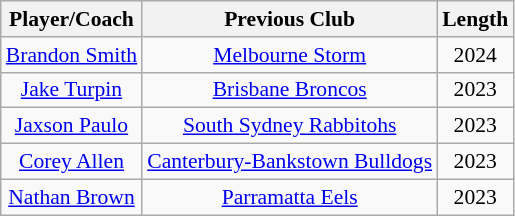<table class="wikitable sortable" style="text-align: center; font-size:90%">
<tr style="background:#efefef;">
<th>Player/Coach</th>
<th>Previous Club</th>
<th>Length</th>
</tr>
<tr>
<td><a href='#'>Brandon Smith</a></td>
<td><a href='#'>Melbourne Storm</a></td>
<td>2024</td>
</tr>
<tr>
<td><a href='#'>Jake Turpin</a></td>
<td><a href='#'>Brisbane Broncos</a></td>
<td>2023</td>
</tr>
<tr>
<td><a href='#'>Jaxson Paulo</a></td>
<td><a href='#'>South Sydney Rabbitohs</a></td>
<td>2023</td>
</tr>
<tr>
<td><a href='#'>Corey Allen</a></td>
<td><a href='#'>Canterbury-Bankstown Bulldogs</a></td>
<td>2023</td>
</tr>
<tr>
<td><a href='#'>Nathan Brown</a></td>
<td><a href='#'>Parramatta Eels</a></td>
<td>2023</td>
</tr>
</table>
